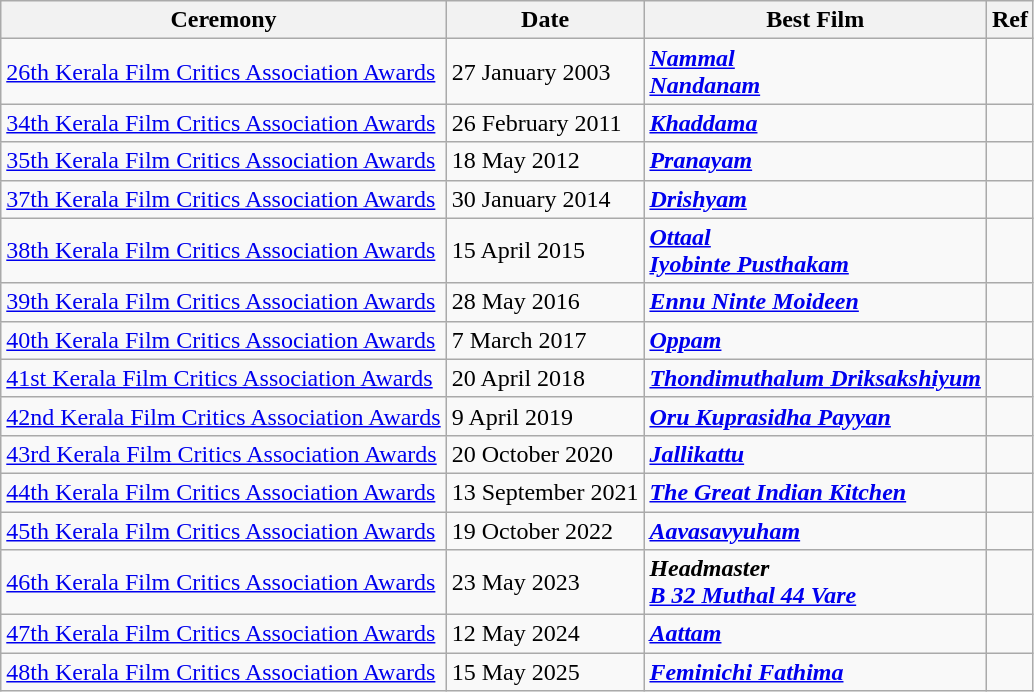<table class="wikitable">
<tr>
<th>Ceremony</th>
<th>Date</th>
<th>Best Film</th>
<th>Ref</th>
</tr>
<tr>
<td><a href='#'>26th Kerala Film Critics Association Awards</a></td>
<td>27 January 2003</td>
<td><strong><em><a href='#'>Nammal</a></em></strong> <br> <strong><em><a href='#'>Nandanam</a></em></strong></td>
<td></td>
</tr>
<tr>
<td><a href='#'>34th  Kerala Film Critics Association Awards</a></td>
<td>26 February 2011</td>
<td><strong><em><a href='#'>Khaddama</a></em></strong></td>
<td></td>
</tr>
<tr>
<td><a href='#'>35th Kerala Film Critics Association Awards</a></td>
<td>18 May 2012</td>
<td><strong><em><a href='#'>Pranayam</a></em></strong></td>
<td></td>
</tr>
<tr>
<td><a href='#'>37th Kerala Film Critics Association Awards</a></td>
<td>30 January 2014</td>
<td><strong><em><a href='#'>Drishyam</a></em></strong></td>
<td></td>
</tr>
<tr>
<td><a href='#'>38th Kerala Film Critics Association Awards</a></td>
<td>15 April 2015</td>
<td><strong><em><a href='#'>Ottaal</a></em></strong> <br> <strong><em><a href='#'>Iyobinte Pusthakam</a></em></strong></td>
<td></td>
</tr>
<tr>
<td><a href='#'>39th Kerala Film Critics Association Awards</a></td>
<td>28 May 2016</td>
<td><strong><em><a href='#'>Ennu Ninte Moideen</a></em></strong></td>
<td></td>
</tr>
<tr>
<td><a href='#'>40th Kerala Film Critics Association Awards</a></td>
<td>7 March 2017</td>
<td><strong><em><a href='#'>Oppam</a></em></strong></td>
<td></td>
</tr>
<tr>
<td><a href='#'>41st Kerala Film Critics Association Awards</a></td>
<td>20 April 2018</td>
<td><strong><em><a href='#'>Thondimuthalum Driksakshiyum</a></em></strong></td>
<td></td>
</tr>
<tr>
<td><a href='#'>42nd Kerala Film Critics Association Awards</a></td>
<td>9 April 2019</td>
<td><strong><em><a href='#'>Oru Kuprasidha Payyan</a></em></strong></td>
<td></td>
</tr>
<tr>
<td><a href='#'>43rd Kerala Film Critics Association Awards</a></td>
<td>20 October 2020</td>
<td><strong><em><a href='#'>Jallikattu</a></em></strong></td>
<td></td>
</tr>
<tr>
<td><a href='#'>44th Kerala Film Critics Association Awards</a></td>
<td>13 September 2021</td>
<td><strong><em><a href='#'>The Great Indian Kitchen</a></em></strong></td>
<td></td>
</tr>
<tr>
<td><a href='#'>45th Kerala Film Critics Association Awards</a></td>
<td>19 October 2022</td>
<td><strong><em><a href='#'>Aavasavyuham</a></em></strong></td>
<td></td>
</tr>
<tr>
<td><a href='#'>46th Kerala Film Critics Association Awards</a></td>
<td>23 May 2023</td>
<td><strong><em>Headmaster</em></strong> <br> <strong><em><a href='#'>B 32 Muthal 44 Vare</a></em></strong></td>
<td></td>
</tr>
<tr>
<td><a href='#'>47th Kerala Film Critics Association Awards</a></td>
<td>12 May 2024</td>
<td><strong><em><a href='#'>Aattam</a></em></strong></td>
<td></td>
</tr>
<tr>
<td><a href='#'>48th Kerala Film Critics Association Awards</a></td>
<td>15 May 2025</td>
<td><strong><em><a href='#'>Feminichi Fathima</a></em></strong></td>
<td></td>
</tr>
</table>
